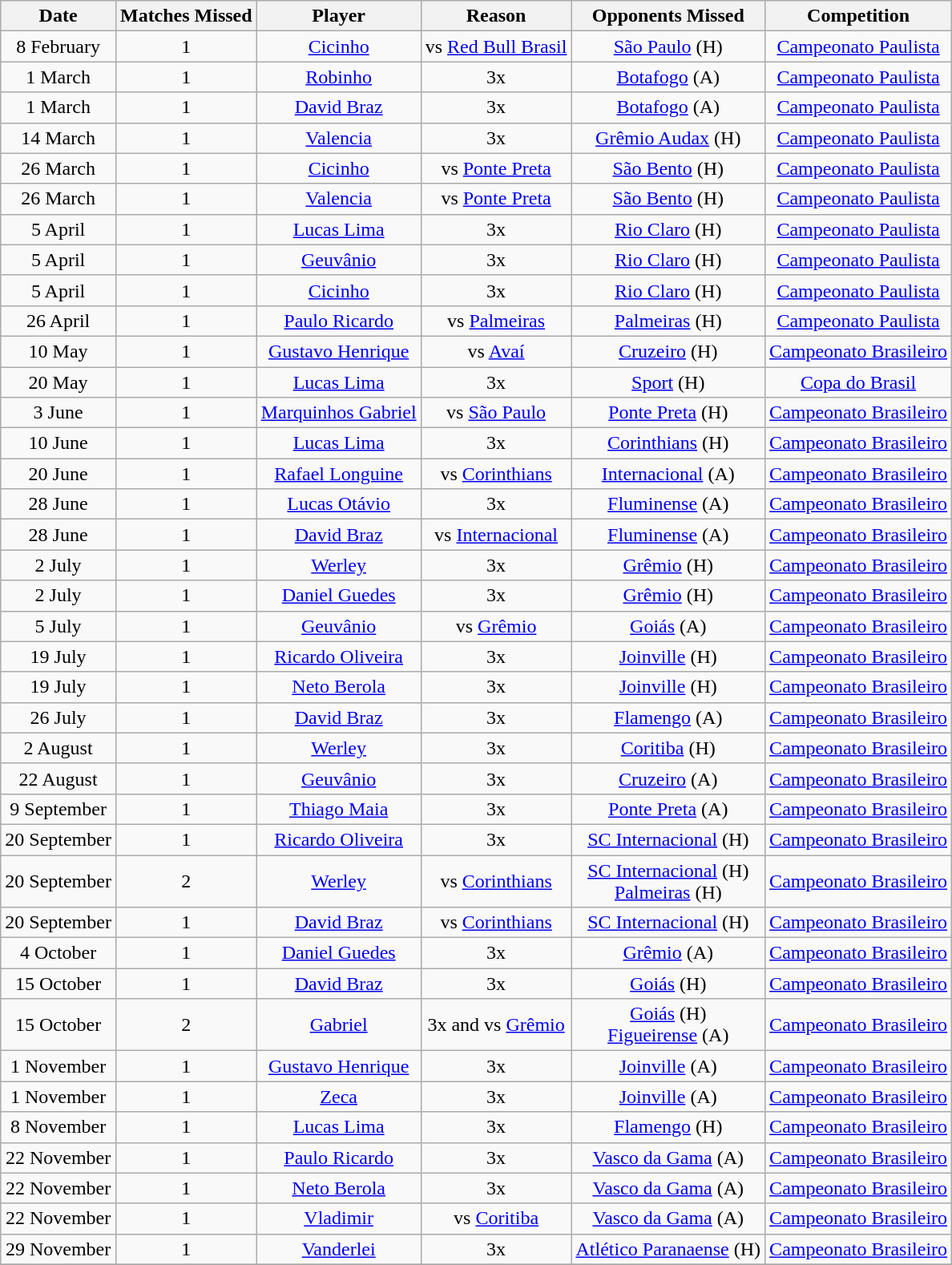<table class="wikitable" style="text-align: center">
<tr>
<th>Date</th>
<th>Matches Missed</th>
<th>Player</th>
<th>Reason</th>
<th>Opponents Missed</th>
<th>Competition</th>
</tr>
<tr>
<td>8 February</td>
<td>1</td>
<td><a href='#'>Cicinho</a></td>
<td> vs <a href='#'>Red Bull Brasil</a></td>
<td><a href='#'>São Paulo</a> (H)</td>
<td><a href='#'>Campeonato Paulista</a></td>
</tr>
<tr>
<td>1 March</td>
<td>1</td>
<td><a href='#'>Robinho</a></td>
<td>3x </td>
<td><a href='#'>Botafogo</a> (A)</td>
<td><a href='#'>Campeonato Paulista</a></td>
</tr>
<tr>
<td>1 March</td>
<td>1</td>
<td><a href='#'>David Braz</a></td>
<td>3x </td>
<td><a href='#'>Botafogo</a> (A)</td>
<td><a href='#'>Campeonato Paulista</a></td>
</tr>
<tr>
<td>14 March</td>
<td>1</td>
<td><a href='#'>Valencia</a></td>
<td>3x </td>
<td><a href='#'>Grêmio Audax</a> (H)</td>
<td><a href='#'>Campeonato Paulista</a></td>
</tr>
<tr>
<td>26 March</td>
<td>1</td>
<td><a href='#'>Cicinho</a></td>
<td> vs <a href='#'>Ponte Preta</a></td>
<td><a href='#'>São Bento</a> (H)</td>
<td><a href='#'>Campeonato Paulista</a></td>
</tr>
<tr>
<td>26 March</td>
<td>1</td>
<td><a href='#'>Valencia</a></td>
<td> vs <a href='#'>Ponte Preta</a></td>
<td><a href='#'>São Bento</a> (H)</td>
<td><a href='#'>Campeonato Paulista</a></td>
</tr>
<tr>
<td>5 April</td>
<td>1</td>
<td><a href='#'>Lucas Lima</a></td>
<td>3x </td>
<td><a href='#'>Rio Claro</a> (H)</td>
<td><a href='#'>Campeonato Paulista</a></td>
</tr>
<tr>
<td>5 April</td>
<td>1</td>
<td><a href='#'>Geuvânio</a></td>
<td>3x </td>
<td><a href='#'>Rio Claro</a> (H)</td>
<td><a href='#'>Campeonato Paulista</a></td>
</tr>
<tr>
<td>5 April</td>
<td>1</td>
<td><a href='#'>Cicinho</a></td>
<td>3x </td>
<td><a href='#'>Rio Claro</a> (H)</td>
<td><a href='#'>Campeonato Paulista</a></td>
</tr>
<tr>
<td>26 April</td>
<td>1</td>
<td><a href='#'>Paulo Ricardo</a></td>
<td> vs <a href='#'>Palmeiras</a></td>
<td><a href='#'>Palmeiras</a> (H)</td>
<td><a href='#'>Campeonato Paulista</a></td>
</tr>
<tr>
<td>10 May</td>
<td>1</td>
<td><a href='#'>Gustavo Henrique</a></td>
<td> vs <a href='#'>Avaí</a></td>
<td><a href='#'>Cruzeiro</a> (H)</td>
<td><a href='#'>Campeonato Brasileiro</a></td>
</tr>
<tr>
<td>20 May</td>
<td>1</td>
<td><a href='#'>Lucas Lima</a></td>
<td>3x </td>
<td><a href='#'>Sport</a> (H)</td>
<td><a href='#'>Copa do Brasil</a></td>
</tr>
<tr>
<td>3 June</td>
<td>1</td>
<td><a href='#'>Marquinhos Gabriel</a></td>
<td> vs <a href='#'>São Paulo</a></td>
<td><a href='#'>Ponte Preta</a> (H)</td>
<td><a href='#'>Campeonato Brasileiro</a></td>
</tr>
<tr>
<td>10 June</td>
<td>1</td>
<td><a href='#'>Lucas Lima</a></td>
<td>3x </td>
<td><a href='#'>Corinthians</a> (H)</td>
<td><a href='#'>Campeonato Brasileiro</a></td>
</tr>
<tr>
<td>20 June</td>
<td>1</td>
<td><a href='#'>Rafael Longuine</a></td>
<td> vs <a href='#'>Corinthians</a></td>
<td><a href='#'>Internacional</a> (A)</td>
<td><a href='#'>Campeonato Brasileiro</a></td>
</tr>
<tr>
<td>28 June</td>
<td>1</td>
<td><a href='#'>Lucas Otávio</a></td>
<td>3x </td>
<td><a href='#'>Fluminense</a> (A)</td>
<td><a href='#'>Campeonato Brasileiro</a></td>
</tr>
<tr>
<td>28 June</td>
<td>1</td>
<td><a href='#'>David Braz</a></td>
<td> vs <a href='#'>Internacional</a></td>
<td><a href='#'>Fluminense</a> (A)</td>
<td><a href='#'>Campeonato Brasileiro</a></td>
</tr>
<tr>
<td>2 July</td>
<td>1</td>
<td><a href='#'>Werley</a></td>
<td>3x </td>
<td><a href='#'>Grêmio</a> (H)</td>
<td><a href='#'>Campeonato Brasileiro</a></td>
</tr>
<tr>
<td>2 July</td>
<td>1</td>
<td><a href='#'>Daniel Guedes</a></td>
<td>3x </td>
<td><a href='#'>Grêmio</a> (H)</td>
<td><a href='#'>Campeonato Brasileiro</a></td>
</tr>
<tr>
<td>5 July</td>
<td>1</td>
<td><a href='#'>Geuvânio</a></td>
<td> vs <a href='#'>Grêmio</a></td>
<td><a href='#'>Goiás</a> (A)</td>
<td><a href='#'>Campeonato Brasileiro</a></td>
</tr>
<tr>
<td>19 July</td>
<td>1</td>
<td><a href='#'>Ricardo Oliveira</a></td>
<td>3x </td>
<td><a href='#'>Joinville</a> (H)</td>
<td><a href='#'>Campeonato Brasileiro</a></td>
</tr>
<tr>
<td>19 July</td>
<td>1</td>
<td><a href='#'>Neto Berola</a></td>
<td>3x </td>
<td><a href='#'>Joinville</a> (H)</td>
<td><a href='#'>Campeonato Brasileiro</a></td>
</tr>
<tr>
<td>26 July</td>
<td>1</td>
<td><a href='#'>David Braz</a></td>
<td>3x </td>
<td><a href='#'>Flamengo</a> (A)</td>
<td><a href='#'>Campeonato Brasileiro</a></td>
</tr>
<tr>
<td>2 August</td>
<td>1</td>
<td><a href='#'>Werley</a></td>
<td>3x </td>
<td><a href='#'>Coritiba</a> (H)</td>
<td><a href='#'>Campeonato Brasileiro</a></td>
</tr>
<tr>
<td>22 August</td>
<td>1</td>
<td><a href='#'>Geuvânio</a></td>
<td>3x </td>
<td><a href='#'>Cruzeiro</a> (A)</td>
<td><a href='#'>Campeonato Brasileiro</a></td>
</tr>
<tr>
<td>9 September</td>
<td>1</td>
<td><a href='#'>Thiago Maia</a></td>
<td>3x </td>
<td><a href='#'>Ponte Preta</a> (A)</td>
<td><a href='#'>Campeonato Brasileiro</a></td>
</tr>
<tr>
<td>20 September</td>
<td>1</td>
<td><a href='#'>Ricardo Oliveira</a></td>
<td>3x </td>
<td><a href='#'>SC Internacional</a> (H)</td>
<td><a href='#'>Campeonato Brasileiro</a></td>
</tr>
<tr>
<td>20 September</td>
<td>2</td>
<td><a href='#'>Werley</a></td>
<td> vs <a href='#'>Corinthians</a></td>
<td><a href='#'>SC Internacional</a> (H)<br><a href='#'>Palmeiras</a> (H)</td>
<td><a href='#'>Campeonato Brasileiro</a></td>
</tr>
<tr>
<td>20 September</td>
<td>1</td>
<td><a href='#'>David Braz</a></td>
<td> vs <a href='#'>Corinthians</a></td>
<td><a href='#'>SC Internacional</a> (H)</td>
<td><a href='#'>Campeonato Brasileiro</a></td>
</tr>
<tr>
<td>4 October</td>
<td>1</td>
<td><a href='#'>Daniel Guedes</a></td>
<td>3x </td>
<td><a href='#'>Grêmio</a> (A)</td>
<td><a href='#'>Campeonato Brasileiro</a></td>
</tr>
<tr>
<td>15 October</td>
<td>1</td>
<td><a href='#'>David Braz</a></td>
<td>3x </td>
<td><a href='#'>Goiás</a> (H)</td>
<td><a href='#'>Campeonato Brasileiro</a></td>
</tr>
<tr>
<td>15 October</td>
<td>2</td>
<td><a href='#'>Gabriel</a></td>
<td>3x  and  vs <a href='#'>Grêmio</a></td>
<td><a href='#'>Goiás</a> (H)<br><a href='#'>Figueirense</a> (A)</td>
<td><a href='#'>Campeonato Brasileiro</a></td>
</tr>
<tr>
<td>1 November</td>
<td>1</td>
<td><a href='#'>Gustavo Henrique</a></td>
<td>3x </td>
<td><a href='#'>Joinville</a> (A)</td>
<td><a href='#'>Campeonato Brasileiro</a></td>
</tr>
<tr>
<td>1 November</td>
<td>1</td>
<td><a href='#'>Zeca</a></td>
<td>3x </td>
<td><a href='#'>Joinville</a> (A)</td>
<td><a href='#'>Campeonato Brasileiro</a></td>
</tr>
<tr>
<td>8 November</td>
<td>1</td>
<td><a href='#'>Lucas Lima</a></td>
<td>3x </td>
<td><a href='#'>Flamengo</a> (H)</td>
<td><a href='#'>Campeonato Brasileiro</a></td>
</tr>
<tr>
<td>22 November</td>
<td>1</td>
<td><a href='#'>Paulo Ricardo</a></td>
<td>3x </td>
<td><a href='#'>Vasco da Gama</a> (A)</td>
<td><a href='#'>Campeonato Brasileiro</a></td>
</tr>
<tr>
<td>22 November</td>
<td>1</td>
<td><a href='#'>Neto Berola</a></td>
<td>3x </td>
<td><a href='#'>Vasco da Gama</a> (A)</td>
<td><a href='#'>Campeonato Brasileiro</a></td>
</tr>
<tr>
<td>22 November</td>
<td>1</td>
<td><a href='#'>Vladimir</a></td>
<td> vs <a href='#'>Coritiba</a></td>
<td><a href='#'>Vasco da Gama</a> (A)</td>
<td><a href='#'>Campeonato Brasileiro</a></td>
</tr>
<tr>
<td>29 November</td>
<td>1</td>
<td><a href='#'>Vanderlei</a></td>
<td>3x </td>
<td><a href='#'>Atlético Paranaense</a> (H)</td>
<td><a href='#'>Campeonato Brasileiro</a></td>
</tr>
<tr>
</tr>
</table>
